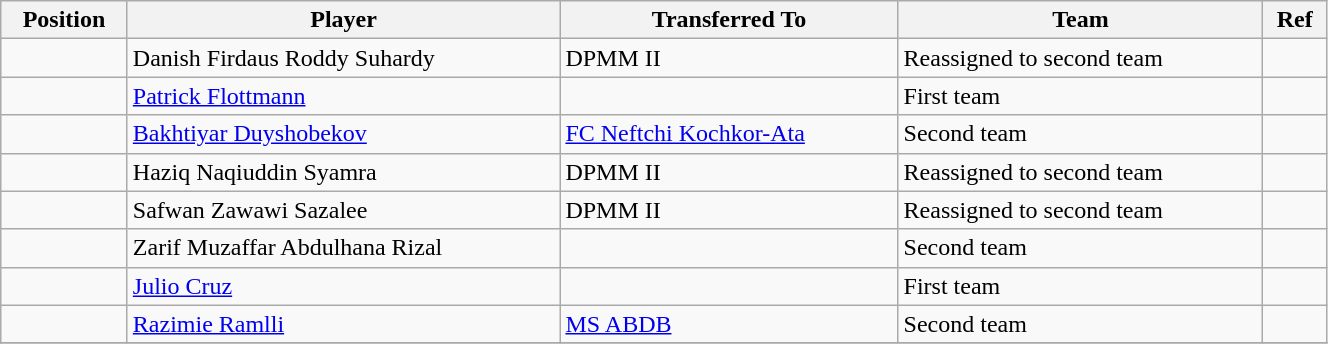<table class="wikitable sortable" style="width:70%; text-align:center; font-size:100%; text-align:left;">
<tr>
<th>Position</th>
<th>Player</th>
<th>Transferred To</th>
<th>Team</th>
<th>Ref</th>
</tr>
<tr>
<td></td>
<td> Danish Firdaus Roddy Suhardy</td>
<td> DPMM II</td>
<td>Reassigned to second team</td>
<td></td>
</tr>
<tr>
<td></td>
<td> <a href='#'>Patrick Flottmann</a></td>
<td></td>
<td>First team</td>
<td></td>
</tr>
<tr>
<td></td>
<td> <a href='#'>Bakhtiyar Duyshobekov</a></td>
<td> <a href='#'>FC Neftchi Kochkor-Ata</a></td>
<td>Second team</td>
<td></td>
</tr>
<tr>
<td></td>
<td> Haziq Naqiuddin Syamra</td>
<td> DPMM II</td>
<td>Reassigned to second team</td>
<td></td>
</tr>
<tr>
<td></td>
<td> Safwan Zawawi Sazalee</td>
<td> DPMM II</td>
<td>Reassigned to second team</td>
<td></td>
</tr>
<tr>
<td></td>
<td> Zarif Muzaffar Abdulhana Rizal</td>
<td></td>
<td>Second team</td>
<td></td>
</tr>
<tr>
<td></td>
<td> <a href='#'>Julio Cruz</a></td>
<td></td>
<td>First team</td>
<td></td>
</tr>
<tr>
<td></td>
<td> <a href='#'>Razimie Ramlli</a></td>
<td> <a href='#'>MS ABDB</a></td>
<td>Second team</td>
<td></td>
</tr>
<tr>
</tr>
</table>
